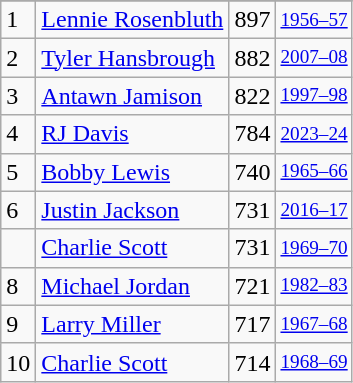<table class="wikitable">
<tr>
</tr>
<tr>
<td>1</td>
<td><a href='#'>Lennie Rosenbluth</a></td>
<td>897</td>
<td style="font-size:80%;"><a href='#'>1956–57</a></td>
</tr>
<tr>
<td>2</td>
<td><a href='#'>Tyler Hansbrough</a></td>
<td>882</td>
<td style="font-size:80%;"><a href='#'>2007–08</a></td>
</tr>
<tr>
<td>3</td>
<td><a href='#'>Antawn Jamison</a></td>
<td>822</td>
<td style="font-size:80%;"><a href='#'>1997–98</a></td>
</tr>
<tr>
<td>4</td>
<td><a href='#'>RJ Davis</a></td>
<td>784</td>
<td style="font-size:80%;"><a href='#'>2023–24</a></td>
</tr>
<tr>
<td>5</td>
<td><a href='#'>Bobby Lewis</a></td>
<td>740</td>
<td style="font-size:80%;"><a href='#'>1965–66</a></td>
</tr>
<tr>
<td>6</td>
<td><a href='#'>Justin Jackson</a></td>
<td>731</td>
<td style="font-size:80%;"><a href='#'>2016–17</a></td>
</tr>
<tr>
<td></td>
<td><a href='#'>Charlie Scott</a></td>
<td>731</td>
<td style="font-size:80%;"><a href='#'>1969–70</a></td>
</tr>
<tr>
<td>8</td>
<td><a href='#'>Michael Jordan</a></td>
<td>721</td>
<td style="font-size:80%;"><a href='#'>1982–83</a></td>
</tr>
<tr>
<td>9</td>
<td><a href='#'>Larry Miller</a></td>
<td>717</td>
<td style="font-size:80%;"><a href='#'>1967–68</a></td>
</tr>
<tr>
<td>10</td>
<td><a href='#'>Charlie Scott</a></td>
<td>714</td>
<td style="font-size:80%;"><a href='#'>1968–69</a></td>
</tr>
</table>
